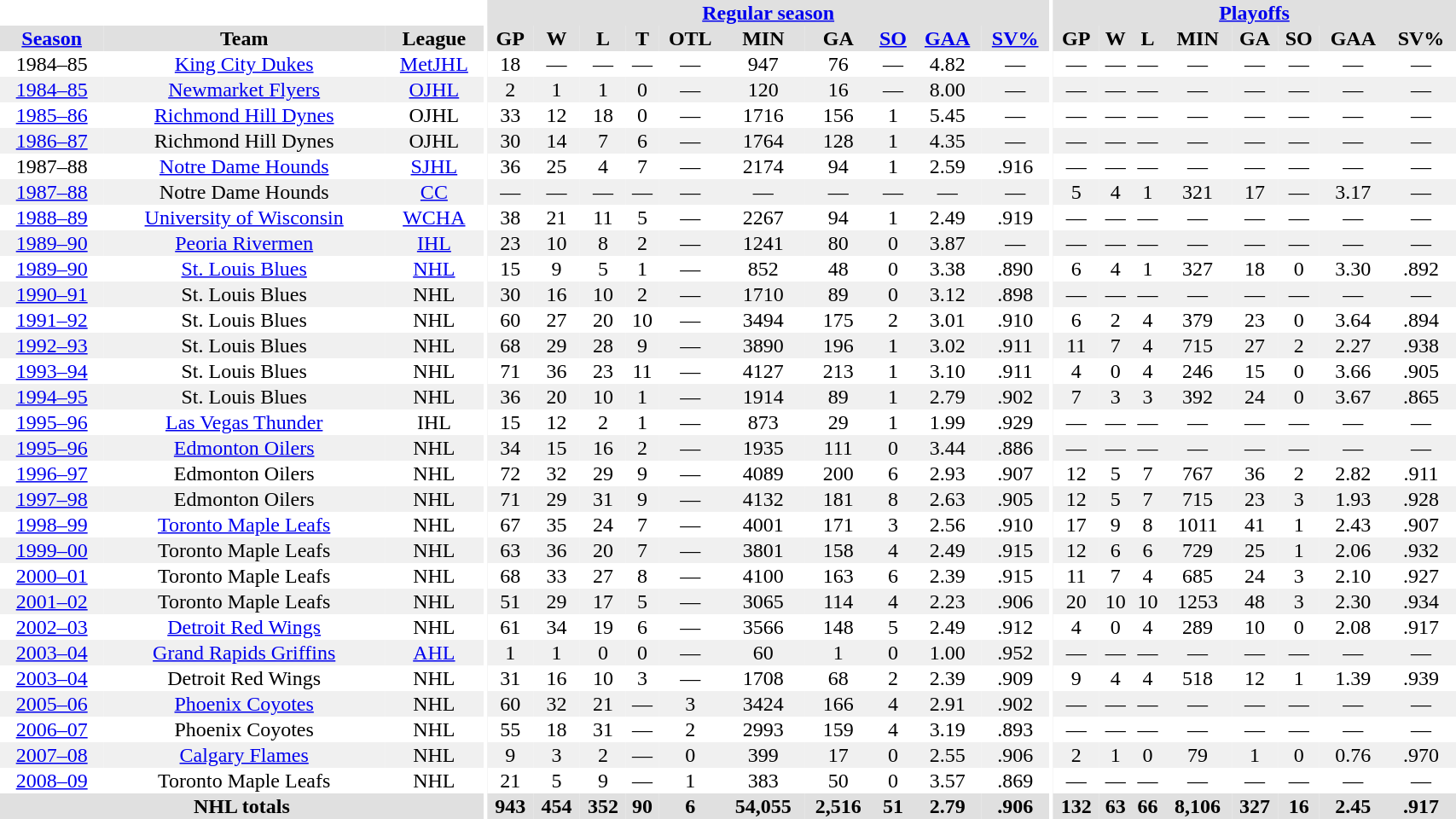<table border="0" cellpadding="1" cellspacing="0" style="width:90%; text-align:center;">
<tr bgcolor="#e0e0e0">
<th colspan="3" bgcolor="#ffffff"></th>
<th rowspan="99" bgcolor="#ffffff"></th>
<th colspan="10" bgcolor="#e0e0e0"><a href='#'>Regular season</a></th>
<th rowspan="99" bgcolor="#ffffff"></th>
<th colspan="8" bgcolor="#e0e0e0"><a href='#'>Playoffs</a></th>
</tr>
<tr bgcolor="#e0e0e0">
<th><a href='#'>Season</a></th>
<th>Team</th>
<th>League</th>
<th>GP</th>
<th>W</th>
<th>L</th>
<th>T</th>
<th>OTL</th>
<th>MIN</th>
<th>GA</th>
<th><a href='#'>SO</a></th>
<th><a href='#'>GAA</a></th>
<th><a href='#'>SV%</a></th>
<th>GP</th>
<th>W</th>
<th>L</th>
<th>MIN</th>
<th>GA</th>
<th>SO</th>
<th>GAA</th>
<th>SV%</th>
</tr>
<tr>
<td>1984–85</td>
<td><a href='#'>King City Dukes</a></td>
<td><a href='#'>MetJHL</a></td>
<td>18</td>
<td>—</td>
<td>—</td>
<td>—</td>
<td>—</td>
<td>947</td>
<td>76</td>
<td>—</td>
<td>4.82</td>
<td>—</td>
<td>—</td>
<td>—</td>
<td>—</td>
<td>—</td>
<td>—</td>
<td>—</td>
<td>—</td>
<td>—</td>
</tr>
<tr bgcolor="#f0f0f0">
<td><a href='#'>1984–85</a></td>
<td><a href='#'>Newmarket Flyers</a></td>
<td><a href='#'>OJHL</a></td>
<td>2</td>
<td>1</td>
<td>1</td>
<td>0</td>
<td>—</td>
<td>120</td>
<td>16</td>
<td>—</td>
<td>8.00</td>
<td>—</td>
<td>—</td>
<td>—</td>
<td>—</td>
<td>—</td>
<td>—</td>
<td>—</td>
<td>—</td>
<td>—</td>
</tr>
<tr>
<td><a href='#'>1985–86</a></td>
<td><a href='#'>Richmond Hill Dynes</a></td>
<td>OJHL</td>
<td>33</td>
<td>12</td>
<td>18</td>
<td>0</td>
<td>—</td>
<td>1716</td>
<td>156</td>
<td>1</td>
<td>5.45</td>
<td>—</td>
<td>—</td>
<td>—</td>
<td>—</td>
<td>—</td>
<td>—</td>
<td>—</td>
<td>—</td>
<td>—</td>
</tr>
<tr bgcolor="#f0f0f0">
<td><a href='#'>1986–87</a></td>
<td>Richmond Hill Dynes</td>
<td>OJHL</td>
<td>30</td>
<td>14</td>
<td>7</td>
<td>6</td>
<td>—</td>
<td>1764</td>
<td>128</td>
<td>1</td>
<td>4.35</td>
<td>—</td>
<td>—</td>
<td>—</td>
<td>—</td>
<td>—</td>
<td>—</td>
<td>—</td>
<td>—</td>
<td>—</td>
</tr>
<tr>
<td>1987–88</td>
<td><a href='#'>Notre Dame Hounds</a></td>
<td><a href='#'>SJHL</a></td>
<td>36</td>
<td>25</td>
<td>4</td>
<td>7</td>
<td>—</td>
<td>2174</td>
<td>94</td>
<td>1</td>
<td>2.59</td>
<td>.916</td>
<td>—</td>
<td>—</td>
<td>—</td>
<td>—</td>
<td>—</td>
<td>—</td>
<td>—</td>
<td>—</td>
</tr>
<tr bgcolor="#f0f0f0">
<td><a href='#'>1987–88</a></td>
<td>Notre Dame Hounds</td>
<td><a href='#'>CC</a></td>
<td>—</td>
<td>—</td>
<td>—</td>
<td>—</td>
<td>—</td>
<td>—</td>
<td>—</td>
<td>—</td>
<td>—</td>
<td>—</td>
<td>5</td>
<td>4</td>
<td>1</td>
<td>321</td>
<td>17</td>
<td>—</td>
<td>3.17</td>
<td>—</td>
</tr>
<tr>
<td><a href='#'>1988–89</a></td>
<td><a href='#'>University of Wisconsin</a></td>
<td><a href='#'>WCHA</a></td>
<td>38</td>
<td>21</td>
<td>11</td>
<td>5</td>
<td>—</td>
<td>2267</td>
<td>94</td>
<td>1</td>
<td>2.49</td>
<td>.919</td>
<td>—</td>
<td>—</td>
<td>—</td>
<td>—</td>
<td>—</td>
<td>—</td>
<td>—</td>
<td>—</td>
</tr>
<tr bgcolor="#f0f0f0">
<td><a href='#'>1989–90</a></td>
<td><a href='#'>Peoria Rivermen</a></td>
<td><a href='#'>IHL</a></td>
<td>23</td>
<td>10</td>
<td>8</td>
<td>2</td>
<td>—</td>
<td>1241</td>
<td>80</td>
<td>0</td>
<td>3.87</td>
<td>—</td>
<td>—</td>
<td>—</td>
<td>—</td>
<td>—</td>
<td>—</td>
<td>—</td>
<td>—</td>
<td>—</td>
</tr>
<tr>
<td><a href='#'>1989–90</a></td>
<td><a href='#'>St. Louis Blues</a></td>
<td><a href='#'>NHL</a></td>
<td>15</td>
<td>9</td>
<td>5</td>
<td>1</td>
<td>—</td>
<td>852</td>
<td>48</td>
<td>0</td>
<td>3.38</td>
<td>.890</td>
<td>6</td>
<td>4</td>
<td>1</td>
<td>327</td>
<td>18</td>
<td>0</td>
<td>3.30</td>
<td>.892</td>
</tr>
<tr bgcolor="#f0f0f0">
<td><a href='#'>1990–91</a></td>
<td>St. Louis Blues</td>
<td>NHL</td>
<td>30</td>
<td>16</td>
<td>10</td>
<td>2</td>
<td>—</td>
<td>1710</td>
<td>89</td>
<td>0</td>
<td>3.12</td>
<td>.898</td>
<td>—</td>
<td>—</td>
<td>—</td>
<td>—</td>
<td>—</td>
<td>—</td>
<td>—</td>
<td>—</td>
</tr>
<tr>
<td><a href='#'>1991–92</a></td>
<td>St. Louis Blues</td>
<td>NHL</td>
<td>60</td>
<td>27</td>
<td>20</td>
<td>10</td>
<td>—</td>
<td>3494</td>
<td>175</td>
<td>2</td>
<td>3.01</td>
<td>.910</td>
<td>6</td>
<td>2</td>
<td>4</td>
<td>379</td>
<td>23</td>
<td>0</td>
<td>3.64</td>
<td>.894</td>
</tr>
<tr bgcolor="#f0f0f0">
<td><a href='#'>1992–93</a></td>
<td>St. Louis Blues</td>
<td>NHL</td>
<td>68</td>
<td>29</td>
<td>28</td>
<td>9</td>
<td>—</td>
<td>3890</td>
<td>196</td>
<td>1</td>
<td>3.02</td>
<td>.911</td>
<td>11</td>
<td>7</td>
<td>4</td>
<td>715</td>
<td>27</td>
<td>2</td>
<td>2.27</td>
<td>.938</td>
</tr>
<tr>
<td><a href='#'>1993–94</a></td>
<td>St. Louis Blues</td>
<td>NHL</td>
<td>71</td>
<td>36</td>
<td>23</td>
<td>11</td>
<td>—</td>
<td>4127</td>
<td>213</td>
<td>1</td>
<td>3.10</td>
<td>.911</td>
<td>4</td>
<td>0</td>
<td>4</td>
<td>246</td>
<td>15</td>
<td>0</td>
<td>3.66</td>
<td>.905</td>
</tr>
<tr bgcolor="#f0f0f0">
<td><a href='#'>1994–95</a></td>
<td>St. Louis Blues</td>
<td>NHL</td>
<td>36</td>
<td>20</td>
<td>10</td>
<td>1</td>
<td>—</td>
<td>1914</td>
<td>89</td>
<td>1</td>
<td>2.79</td>
<td>.902</td>
<td>7</td>
<td>3</td>
<td>3</td>
<td>392</td>
<td>24</td>
<td>0</td>
<td>3.67</td>
<td>.865</td>
</tr>
<tr>
<td><a href='#'>1995–96</a></td>
<td><a href='#'>Las Vegas Thunder</a></td>
<td>IHL</td>
<td>15</td>
<td>12</td>
<td>2</td>
<td>1</td>
<td>—</td>
<td>873</td>
<td>29</td>
<td>1</td>
<td>1.99</td>
<td>.929</td>
<td>—</td>
<td>—</td>
<td>—</td>
<td>—</td>
<td>—</td>
<td>—</td>
<td>—</td>
<td>—</td>
</tr>
<tr bgcolor="#f0f0f0">
<td><a href='#'>1995–96</a></td>
<td><a href='#'>Edmonton Oilers</a></td>
<td>NHL</td>
<td>34</td>
<td>15</td>
<td>16</td>
<td>2</td>
<td>—</td>
<td>1935</td>
<td>111</td>
<td>0</td>
<td>3.44</td>
<td>.886</td>
<td>—</td>
<td>—</td>
<td>—</td>
<td>—</td>
<td>—</td>
<td>—</td>
<td>—</td>
<td>—</td>
</tr>
<tr>
<td><a href='#'>1996–97</a></td>
<td>Edmonton Oilers</td>
<td>NHL</td>
<td>72</td>
<td>32</td>
<td>29</td>
<td>9</td>
<td>—</td>
<td>4089</td>
<td>200</td>
<td>6</td>
<td>2.93</td>
<td>.907</td>
<td>12</td>
<td>5</td>
<td>7</td>
<td>767</td>
<td>36</td>
<td>2</td>
<td>2.82</td>
<td>.911</td>
</tr>
<tr bgcolor="#f0f0f0">
<td><a href='#'>1997–98</a></td>
<td>Edmonton Oilers</td>
<td>NHL</td>
<td>71</td>
<td>29</td>
<td>31</td>
<td>9</td>
<td>—</td>
<td>4132</td>
<td>181</td>
<td>8</td>
<td>2.63</td>
<td>.905</td>
<td>12</td>
<td>5</td>
<td>7</td>
<td>715</td>
<td>23</td>
<td>3</td>
<td>1.93</td>
<td>.928</td>
</tr>
<tr>
<td><a href='#'>1998–99</a></td>
<td><a href='#'>Toronto Maple Leafs</a></td>
<td>NHL</td>
<td>67</td>
<td>35</td>
<td>24</td>
<td>7</td>
<td>—</td>
<td>4001</td>
<td>171</td>
<td>3</td>
<td>2.56</td>
<td>.910</td>
<td>17</td>
<td>9</td>
<td>8</td>
<td>1011</td>
<td>41</td>
<td>1</td>
<td>2.43</td>
<td>.907</td>
</tr>
<tr bgcolor="#f0f0f0">
<td><a href='#'>1999–00</a></td>
<td>Toronto Maple Leafs</td>
<td>NHL</td>
<td>63</td>
<td>36</td>
<td>20</td>
<td>7</td>
<td>—</td>
<td>3801</td>
<td>158</td>
<td>4</td>
<td>2.49</td>
<td>.915</td>
<td>12</td>
<td>6</td>
<td>6</td>
<td>729</td>
<td>25</td>
<td>1</td>
<td>2.06</td>
<td>.932</td>
</tr>
<tr>
<td><a href='#'>2000–01</a></td>
<td>Toronto Maple Leafs</td>
<td>NHL</td>
<td>68</td>
<td>33</td>
<td>27</td>
<td>8</td>
<td>—</td>
<td>4100</td>
<td>163</td>
<td>6</td>
<td>2.39</td>
<td>.915</td>
<td>11</td>
<td>7</td>
<td>4</td>
<td>685</td>
<td>24</td>
<td>3</td>
<td>2.10</td>
<td>.927</td>
</tr>
<tr bgcolor="#f0f0f0">
<td><a href='#'>2001–02</a></td>
<td>Toronto Maple Leafs</td>
<td>NHL</td>
<td>51</td>
<td>29</td>
<td>17</td>
<td>5</td>
<td>—</td>
<td>3065</td>
<td>114</td>
<td>4</td>
<td>2.23</td>
<td>.906</td>
<td>20</td>
<td>10</td>
<td>10</td>
<td>1253</td>
<td>48</td>
<td>3</td>
<td>2.30</td>
<td>.934</td>
</tr>
<tr>
<td><a href='#'>2002–03</a></td>
<td><a href='#'>Detroit Red Wings</a></td>
<td>NHL</td>
<td>61</td>
<td>34</td>
<td>19</td>
<td>6</td>
<td>—</td>
<td>3566</td>
<td>148</td>
<td>5</td>
<td>2.49</td>
<td>.912</td>
<td>4</td>
<td>0</td>
<td>4</td>
<td>289</td>
<td>10</td>
<td>0</td>
<td>2.08</td>
<td>.917</td>
</tr>
<tr bgcolor="#f0f0f0">
<td><a href='#'>2003–04</a></td>
<td><a href='#'>Grand Rapids Griffins</a></td>
<td><a href='#'>AHL</a></td>
<td>1</td>
<td>1</td>
<td>0</td>
<td>0</td>
<td>—</td>
<td>60</td>
<td>1</td>
<td>0</td>
<td>1.00</td>
<td>.952</td>
<td>—</td>
<td>—</td>
<td>—</td>
<td>—</td>
<td>—</td>
<td>—</td>
<td>—</td>
<td>—</td>
</tr>
<tr>
<td><a href='#'>2003–04</a></td>
<td>Detroit Red Wings</td>
<td>NHL</td>
<td>31</td>
<td>16</td>
<td>10</td>
<td>3</td>
<td>—</td>
<td>1708</td>
<td>68</td>
<td>2</td>
<td>2.39</td>
<td>.909</td>
<td>9</td>
<td>4</td>
<td>4</td>
<td>518</td>
<td>12</td>
<td>1</td>
<td>1.39</td>
<td>.939</td>
</tr>
<tr bgcolor="#f0f0f0">
<td><a href='#'>2005–06</a></td>
<td><a href='#'>Phoenix Coyotes</a></td>
<td>NHL</td>
<td>60</td>
<td>32</td>
<td>21</td>
<td>—</td>
<td>3</td>
<td>3424</td>
<td>166</td>
<td>4</td>
<td>2.91</td>
<td>.902</td>
<td>—</td>
<td>—</td>
<td>—</td>
<td>—</td>
<td>—</td>
<td>—</td>
<td>—</td>
<td>—</td>
</tr>
<tr>
<td><a href='#'>2006–07</a></td>
<td>Phoenix Coyotes</td>
<td>NHL</td>
<td>55</td>
<td>18</td>
<td>31</td>
<td>—</td>
<td>2</td>
<td>2993</td>
<td>159</td>
<td>4</td>
<td>3.19</td>
<td>.893</td>
<td>—</td>
<td>—</td>
<td>—</td>
<td>—</td>
<td>—</td>
<td>—</td>
<td>—</td>
<td>—</td>
</tr>
<tr bgcolor="#f0f0f0">
<td><a href='#'>2007–08</a></td>
<td><a href='#'>Calgary Flames</a></td>
<td>NHL</td>
<td>9</td>
<td>3</td>
<td>2</td>
<td>—</td>
<td>0</td>
<td>399</td>
<td>17</td>
<td>0</td>
<td>2.55</td>
<td>.906</td>
<td>2</td>
<td>1</td>
<td>0</td>
<td>79</td>
<td>1</td>
<td>0</td>
<td>0.76</td>
<td>.970</td>
</tr>
<tr>
<td><a href='#'>2008–09</a></td>
<td>Toronto Maple Leafs</td>
<td>NHL</td>
<td>21</td>
<td>5</td>
<td>9</td>
<td>—</td>
<td>1</td>
<td>383</td>
<td>50</td>
<td>0</td>
<td>3.57</td>
<td>.869</td>
<td>—</td>
<td>—</td>
<td>—</td>
<td>—</td>
<td>—</td>
<td>—</td>
<td>—</td>
<td>—</td>
</tr>
<tr bgcolor="#e0e0e0">
<th colspan=3>NHL totals</th>
<th>943</th>
<th>454</th>
<th>352</th>
<th>90</th>
<th>6</th>
<th>54,055</th>
<th>2,516</th>
<th>51</th>
<th>2.79</th>
<th>.906</th>
<th>132</th>
<th>63</th>
<th>66</th>
<th>8,106</th>
<th>327</th>
<th>16</th>
<th>2.45</th>
<th>.917</th>
</tr>
</table>
